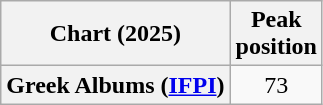<table class="wikitable sortable plainrowheaders" style="text-align:center">
<tr>
<th scope="col">Chart (2025)</th>
<th scope="col">Peak<br> position</th>
</tr>
<tr>
<th scope="row">Greek Albums (<a href='#'>IFPI</a>)</th>
<td>73</td>
</tr>
</table>
